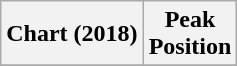<table class="wikitable plainrowheaders" style="text-align:center;">
<tr>
<th>Chart (2018)</th>
<th>Peak<br>Position</th>
</tr>
<tr>
</tr>
</table>
